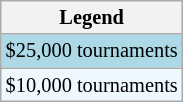<table class=wikitable style="font-size:85%">
<tr>
<th>Legend</th>
</tr>
<tr style="background:lightblue;">
<td>$25,000 tournaments</td>
</tr>
<tr style="background:#f0f8ff;">
<td>$10,000 tournaments</td>
</tr>
</table>
